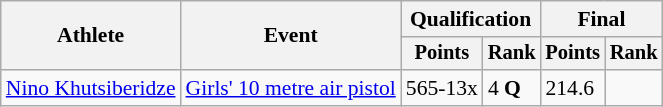<table class="wikitable" style="font-size:90%;">
<tr>
<th rowspan=2>Athlete</th>
<th rowspan=2>Event</th>
<th colspan=2>Qualification</th>
<th colspan=2>Final</th>
</tr>
<tr style="font-size:95%">
<th>Points</th>
<th>Rank</th>
<th>Points</th>
<th>Rank</th>
</tr>
<tr>
<td><a href='#'>Nino Khutsiberidze</a></td>
<td><a href='#'>Girls' 10 metre air pistol</a></td>
<td>565-13x</td>
<td>4 <strong>Q</strong></td>
<td>214.6</td>
<td></td>
</tr>
</table>
